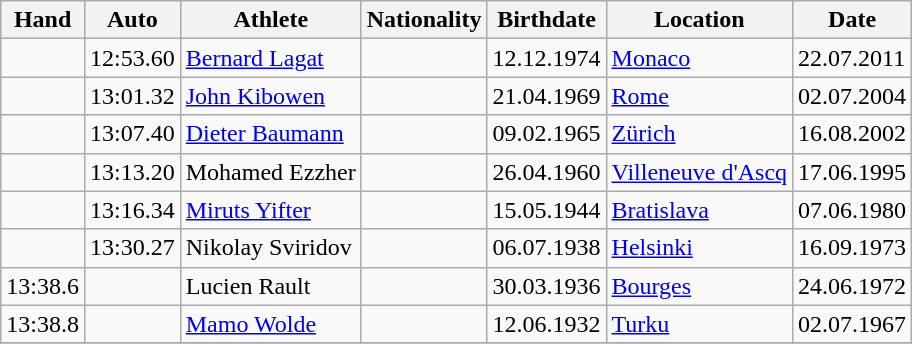<table class="wikitable">
<tr>
<th>Hand</th>
<th>Auto</th>
<th>Athlete</th>
<th>Nationality</th>
<th>Birthdate</th>
<th>Location</th>
<th>Date</th>
</tr>
<tr>
<td></td>
<td>12:53.60</td>
<td><a href='#'>Bernard Lagat</a></td>
<td></td>
<td>12.12.1974</td>
<td><a href='#'>Monaco</a></td>
<td>22.07.2011</td>
</tr>
<tr>
<td></td>
<td>13:01.32</td>
<td><a href='#'>John Kibowen</a></td>
<td></td>
<td>21.04.1969</td>
<td><a href='#'>Rome</a></td>
<td>02.07.2004</td>
</tr>
<tr>
<td></td>
<td>13:07.40</td>
<td><a href='#'>Dieter Baumann</a></td>
<td></td>
<td>09.02.1965</td>
<td><a href='#'>Zürich</a></td>
<td>16.08.2002</td>
</tr>
<tr>
<td></td>
<td>13:13.20</td>
<td>Mohamed Ezzher</td>
<td></td>
<td>26.04.1960</td>
<td><a href='#'>Villeneuve d'Ascq</a></td>
<td>17.06.1995</td>
</tr>
<tr>
<td></td>
<td>13:16.34</td>
<td><a href='#'>Miruts Yifter</a></td>
<td></td>
<td>15.05.1944</td>
<td><a href='#'>Bratislava</a></td>
<td>07.06.1980</td>
</tr>
<tr>
<td></td>
<td>13:30.27</td>
<td>Nikolay Sviridov</td>
<td></td>
<td>06.07.1938</td>
<td><a href='#'>Helsinki</a></td>
<td>16.09.1973</td>
</tr>
<tr>
<td>13:38.6</td>
<td></td>
<td>Lucien Rault</td>
<td></td>
<td>30.03.1936</td>
<td><a href='#'>Bourges</a></td>
<td>24.06.1972</td>
</tr>
<tr>
<td>13:38.8</td>
<td></td>
<td><a href='#'>Mamo Wolde</a></td>
<td></td>
<td>12.06.1932</td>
<td><a href='#'>Turku</a></td>
<td>02.07.1967</td>
</tr>
<tr>
</tr>
</table>
